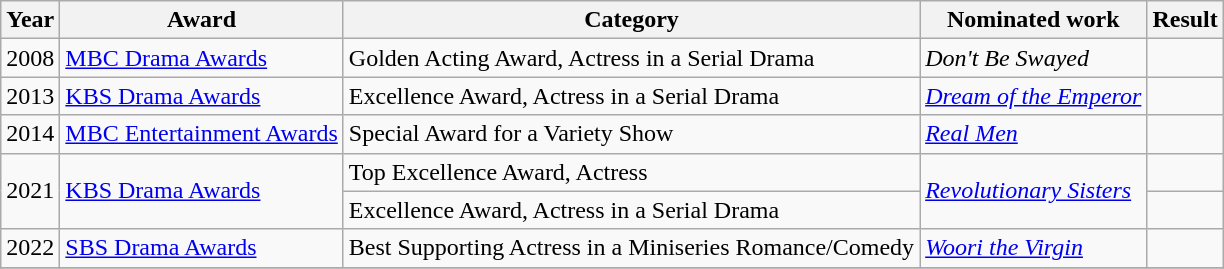<table class="wikitable">
<tr>
<th>Year</th>
<th>Award</th>
<th>Category</th>
<th>Nominated work</th>
<th>Result</th>
</tr>
<tr>
<td>2008</td>
<td><a href='#'>MBC Drama Awards</a></td>
<td>Golden Acting Award, Actress in a Serial Drama</td>
<td><em>Don't Be Swayed</em></td>
<td></td>
</tr>
<tr>
<td>2013</td>
<td><a href='#'>KBS Drama Awards</a></td>
<td>Excellence Award, Actress in a Serial Drama</td>
<td><em><a href='#'>Dream of the Emperor</a></em></td>
<td></td>
</tr>
<tr>
<td>2014</td>
<td><a href='#'>MBC Entertainment Awards</a></td>
<td>Special Award for a Variety Show</td>
<td><em><a href='#'>Real Men</a></em></td>
<td></td>
</tr>
<tr>
<td rowspan="2">2021</td>
<td rowspan="2"><a href='#'>KBS Drama Awards</a></td>
<td>Top Excellence Award, Actress</td>
<td rowspan="2"><em><a href='#'>Revolutionary Sisters</a></em></td>
<td></td>
</tr>
<tr>
<td>Excellence Award, Actress in a Serial Drama</td>
<td></td>
</tr>
<tr>
<td>2022</td>
<td><a href='#'>SBS Drama Awards</a></td>
<td>Best Supporting Actress in a Miniseries Romance/Comedy</td>
<td><em><a href='#'>Woori the Virgin</a></em></td>
<td></td>
</tr>
<tr>
</tr>
</table>
